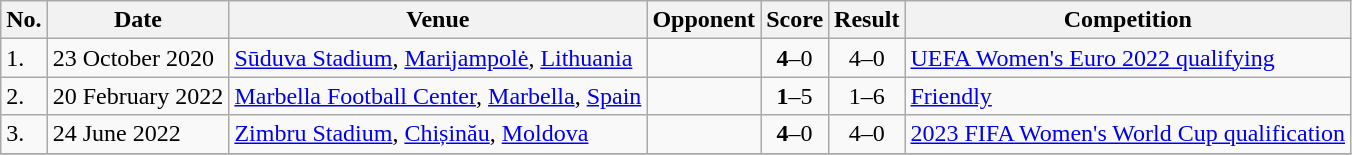<table class="wikitable">
<tr>
<th>No.</th>
<th>Date</th>
<th>Venue</th>
<th>Opponent</th>
<th>Score</th>
<th>Result</th>
<th>Competition</th>
</tr>
<tr>
<td>1.</td>
<td>23 October 2020</td>
<td><a href='#'>Sūduva Stadium</a>, <a href='#'>Marijampolė</a>, <a href='#'>Lithuania</a></td>
<td></td>
<td align=center><strong>4</strong>–0</td>
<td align=center>4–0</td>
<td><a href='#'>UEFA Women's Euro 2022 qualifying</a></td>
</tr>
<tr>
<td>2.</td>
<td>20 February 2022</td>
<td><a href='#'>Marbella Football Center</a>, <a href='#'>Marbella</a>, <a href='#'>Spain</a></td>
<td></td>
<td align=center><strong>1</strong>–5</td>
<td align=center>1–6</td>
<td><a href='#'>Friendly</a></td>
</tr>
<tr>
<td>3.</td>
<td>24 June 2022</td>
<td><a href='#'>Zimbru Stadium</a>, <a href='#'>Chișinău</a>, <a href='#'>Moldova</a></td>
<td></td>
<td align=center><strong>4</strong>–0</td>
<td align=center>4–0</td>
<td><a href='#'>2023 FIFA Women's World Cup qualification</a></td>
</tr>
<tr>
</tr>
</table>
